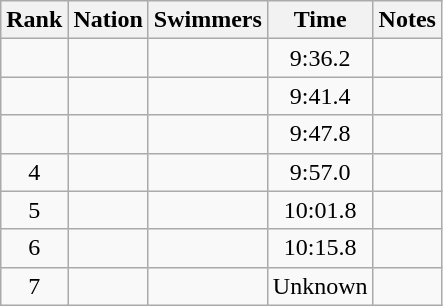<table class="wikitable sortable" style="text-align:center">
<tr>
<th>Rank</th>
<th>Nation</th>
<th>Swimmers</th>
<th>Time</th>
<th>Notes</th>
</tr>
<tr>
<td></td>
<td align=left></td>
<td></td>
<td>9:36.2</td>
<td></td>
</tr>
<tr>
<td></td>
<td align=left></td>
<td></td>
<td>9:41.4</td>
<td></td>
</tr>
<tr>
<td></td>
<td align=left></td>
<td></td>
<td>9:47.8</td>
<td></td>
</tr>
<tr>
<td>4</td>
<td align=left></td>
<td></td>
<td>9:57.0</td>
<td></td>
</tr>
<tr>
<td>5</td>
<td align=left></td>
<td></td>
<td>10:01.8</td>
<td></td>
</tr>
<tr>
<td>6</td>
<td align=left></td>
<td></td>
<td>10:15.8</td>
<td></td>
</tr>
<tr>
<td>7</td>
<td align=left></td>
<td></td>
<td>Unknown</td>
<td></td>
</tr>
</table>
